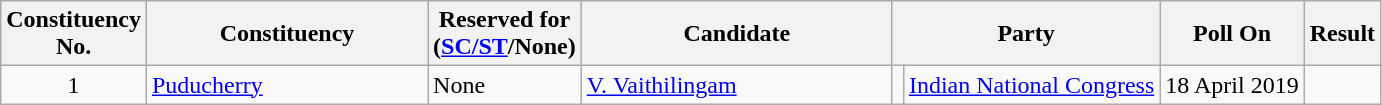<table class="wikitable sortable">
<tr>
<th>Constituency <br> No.</th>
<th style="width:180px;">Constituency</th>
<th>Reserved for<br>(<a href='#'>SC/ST</a>/None)</th>
<th style="width:200px;">Candidate</th>
<th colspan="2">Party</th>
<th>Poll On</th>
<th>Result</th>
</tr>
<tr>
<td style="text-align:center;">1</td>
<td><a href='#'>Puducherry</a></td>
<td>None</td>
<td><a href='#'>V. Vaithilingam</a></td>
<td bgcolor=></td>
<td><a href='#'>Indian National Congress</a></td>
<td>18 April 2019</td>
<td></td>
</tr>
</table>
